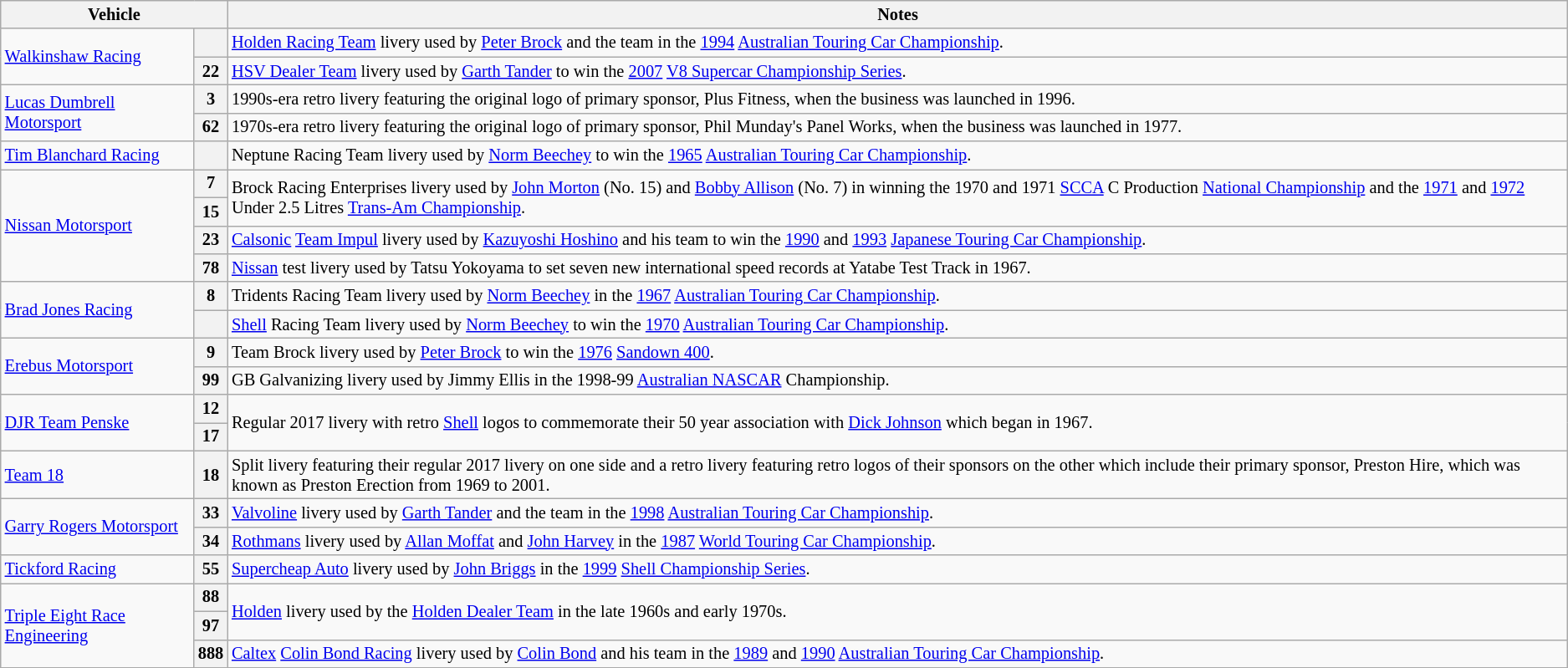<table class="wikitable" style="font-size: 85%;">
<tr>
<th colspan="2">Vehicle</th>
<th>Notes</th>
</tr>
<tr>
<td rowspan="2"><a href='#'>Walkinshaw Racing</a></td>
<th></th>
<td><a href='#'>Holden Racing Team</a> livery used by <a href='#'>Peter Brock</a> and the team in the <a href='#'>1994</a> <a href='#'>Australian Touring Car Championship</a>.</td>
</tr>
<tr>
<th>22</th>
<td><a href='#'>HSV Dealer Team</a> livery used by <a href='#'>Garth Tander</a> to win the <a href='#'>2007</a> <a href='#'>V8 Supercar Championship Series</a>.</td>
</tr>
<tr>
<td rowspan="2"><a href='#'>Lucas Dumbrell Motorsport</a></td>
<th>3</th>
<td>1990s-era retro livery featuring the original logo of primary sponsor, Plus Fitness, when the business was launched in 1996.</td>
</tr>
<tr>
<th>62</th>
<td>1970s-era retro livery featuring the original logo of primary sponsor, Phil Munday's Panel Works, when the business was launched in 1977.</td>
</tr>
<tr>
<td><a href='#'>Tim Blanchard Racing</a></td>
<th></th>
<td>Neptune Racing Team livery used by <a href='#'>Norm Beechey</a> to win the <a href='#'>1965</a> <a href='#'>Australian Touring Car Championship</a>.</td>
</tr>
<tr>
<td rowspan="4"><a href='#'>Nissan Motorsport</a></td>
<th>7</th>
<td rowspan="2">Brock Racing Enterprises livery used by <a href='#'>John Morton</a> (No. 15) and <a href='#'>Bobby Allison</a> (No. 7) in winning the 1970 and 1971 <a href='#'>SCCA</a> C Production <a href='#'>National Championship</a> and the <a href='#'>1971</a> and <a href='#'>1972</a> Under 2.5 Litres <a href='#'>Trans-Am Championship</a>.</td>
</tr>
<tr>
<th>15</th>
</tr>
<tr>
<th>23</th>
<td><a href='#'>Calsonic</a> <a href='#'>Team Impul</a> livery used by <a href='#'>Kazuyoshi Hoshino</a> and his team to win the <a href='#'>1990</a> and <a href='#'>1993</a> <a href='#'>Japanese Touring Car Championship</a>.</td>
</tr>
<tr>
<th>78</th>
<td><a href='#'>Nissan</a> test livery used by Tatsu Yokoyama to set seven new international speed records at Yatabe Test Track in 1967.</td>
</tr>
<tr>
<td rowspan="2"><a href='#'>Brad Jones Racing</a></td>
<th>8</th>
<td>Tridents Racing Team livery used by <a href='#'>Norm Beechey</a> in the <a href='#'>1967</a> <a href='#'>Australian Touring Car Championship</a>.</td>
</tr>
<tr>
<th></th>
<td><a href='#'>Shell</a> Racing Team livery used by <a href='#'>Norm Beechey</a> to win the <a href='#'>1970</a> <a href='#'>Australian Touring Car Championship</a>.</td>
</tr>
<tr>
<td rowspan="2"><a href='#'>Erebus Motorsport</a></td>
<th>9</th>
<td>Team Brock livery used by <a href='#'>Peter Brock</a> to win the <a href='#'>1976</a> <a href='#'>Sandown 400</a>.</td>
</tr>
<tr>
<th>99</th>
<td>GB Galvanizing livery used by Jimmy Ellis in the 1998-99 <a href='#'>Australian NASCAR</a> Championship.</td>
</tr>
<tr>
<td rowspan="2"><a href='#'>DJR Team Penske</a></td>
<th>12</th>
<td rowspan="2">Regular 2017 livery with retro <a href='#'>Shell</a> logos to commemorate their 50 year association with <a href='#'>Dick Johnson</a> which began in 1967.</td>
</tr>
<tr>
<th>17</th>
</tr>
<tr>
<td><a href='#'>Team 18</a></td>
<th>18</th>
<td>Split livery featuring their regular 2017 livery on one side and a retro livery featuring retro logos of their sponsors on the other which include their primary sponsor, Preston Hire, which was known as Preston Erection from 1969 to 2001.</td>
</tr>
<tr>
<td rowspan="2"><a href='#'>Garry Rogers Motorsport</a></td>
<th>33</th>
<td><a href='#'>Valvoline</a> livery used by <a href='#'>Garth Tander</a> and the team in the <a href='#'>1998</a> <a href='#'>Australian Touring Car Championship</a>.</td>
</tr>
<tr>
<th>34</th>
<td><a href='#'>Rothmans</a> livery used by <a href='#'>Allan Moffat</a> and <a href='#'>John Harvey</a> in the <a href='#'>1987</a> <a href='#'>World Touring Car Championship</a>.</td>
</tr>
<tr>
<td><a href='#'>Tickford Racing</a></td>
<th>55</th>
<td><a href='#'>Supercheap Auto</a> livery used by <a href='#'>John Briggs</a> in the <a href='#'>1999</a> <a href='#'>Shell Championship Series</a>.</td>
</tr>
<tr>
<td rowspan="3"><a href='#'>Triple Eight Race Engineering</a></td>
<th>88</th>
<td rowspan="2"><a href='#'>Holden</a> livery used by the <a href='#'>Holden Dealer Team</a> in the late 1960s and early 1970s.</td>
</tr>
<tr>
<th>97</th>
</tr>
<tr>
<th>888</th>
<td><a href='#'>Caltex</a> <a href='#'>Colin Bond Racing</a> livery used by <a href='#'>Colin Bond</a> and his team in the <a href='#'>1989</a> and <a href='#'>1990</a> <a href='#'>Australian Touring Car Championship</a>.</td>
</tr>
<tr>
</tr>
</table>
